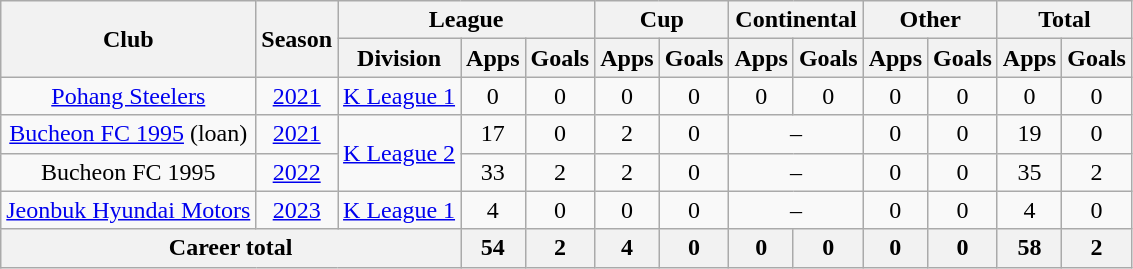<table class="wikitable" style="text-align: center">
<tr>
<th rowspan="2">Club</th>
<th rowspan="2">Season</th>
<th colspan="3">League</th>
<th colspan="2">Cup</th>
<th colspan="2">Continental</th>
<th colspan="2">Other</th>
<th colspan="2">Total</th>
</tr>
<tr>
<th>Division</th>
<th>Apps</th>
<th>Goals</th>
<th>Apps</th>
<th>Goals</th>
<th>Apps</th>
<th>Goals</th>
<th>Apps</th>
<th>Goals</th>
<th>Apps</th>
<th>Goals</th>
</tr>
<tr>
<td><a href='#'>Pohang Steelers</a></td>
<td><a href='#'>2021</a></td>
<td><a href='#'>K League 1</a></td>
<td>0</td>
<td>0</td>
<td>0</td>
<td>0</td>
<td>0</td>
<td>0</td>
<td>0</td>
<td>0</td>
<td>0</td>
<td>0</td>
</tr>
<tr>
<td><a href='#'>Bucheon FC 1995</a> (loan)</td>
<td><a href='#'>2021</a></td>
<td rowspan=2><a href='#'>K League 2</a></td>
<td>17</td>
<td>0</td>
<td>2</td>
<td>0</td>
<td colspan="2">–</td>
<td>0</td>
<td>0</td>
<td>19</td>
<td>0</td>
</tr>
<tr>
<td>Bucheon FC 1995</td>
<td><a href='#'>2022</a></td>
<td>33</td>
<td>2</td>
<td>2</td>
<td>0</td>
<td colspan="2">–</td>
<td>0</td>
<td>0</td>
<td>35</td>
<td>2</td>
</tr>
<tr>
<td><a href='#'>Jeonbuk Hyundai Motors</a></td>
<td><a href='#'>2023</a></td>
<td><a href='#'>K League 1</a></td>
<td>4</td>
<td>0</td>
<td>0</td>
<td>0</td>
<td colspan="2">–</td>
<td>0</td>
<td>0</td>
<td>4</td>
<td>0</td>
</tr>
<tr>
<th colspan=3>Career total</th>
<th>54</th>
<th>2</th>
<th>4</th>
<th>0</th>
<th>0</th>
<th>0</th>
<th>0</th>
<th>0</th>
<th>58</th>
<th>2</th>
</tr>
</table>
